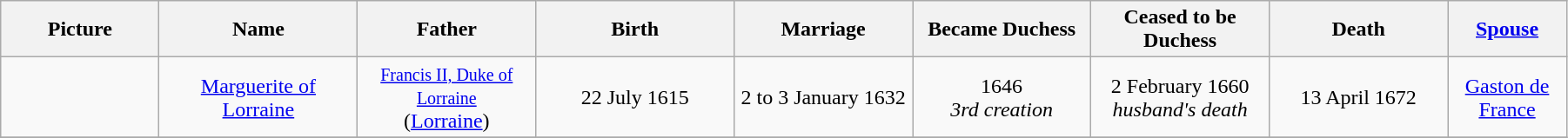<table width=95% class="wikitable">
<tr>
<th width = "8%">Picture</th>
<th width = "10%">Name</th>
<th width = "9%">Father</th>
<th width = "10%">Birth</th>
<th width = "9%">Marriage</th>
<th width = "9%">Became Duchess</th>
<th width = "9%">Ceased to be Duchess</th>
<th width = "9%">Death</th>
<th width = "6%"><a href='#'>Spouse</a></th>
</tr>
<tr>
<td align="center"></td>
<td align="center"><a href='#'>Marguerite of Lorraine</a></td>
<td align="center"><small><a href='#'>Francis II, Duke of Lorraine</a></small><br> (<a href='#'>Lorraine</a>)</td>
<td align="center">22 July 1615</td>
<td align="center">2 to 3 January 1632</td>
<td align="center">1646<br><em>3rd creation</em></td>
<td align="center">2 February 1660<br><em>husband's death</em></td>
<td align="center">13 April 1672</td>
<td align="center"><a href='#'>Gaston de France</a></td>
</tr>
<tr>
</tr>
</table>
